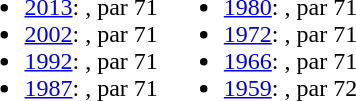<table>
<tr>
<td><br><ul><li><a href='#'>2013</a>: , par 71</li><li><a href='#'>2002</a>: , par 71</li><li><a href='#'>1992</a>: , par 71</li><li><a href='#'>1987</a>: , par 71</li></ul></td>
<td><br><ul><li><a href='#'>1980</a>: , par 71</li><li><a href='#'>1972</a>: , par 71</li><li><a href='#'>1966</a>: , par 71</li><li><a href='#'>1959</a>: , par 72</li></ul></td>
</tr>
</table>
